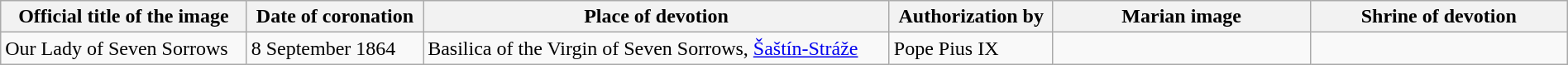<table class="wikitable sortable" width="100%">
<tr>
<th>Official title of the image</th>
<th data-sort-type="date">Date of coronation</th>
<th>Place of devotion</th>
<th>Authorization by</th>
<th width=200px class=unsortable>Marian image</th>
<th width=200px class=unsortable>Shrine of devotion</th>
</tr>
<tr>
<td>Our Lady of Seven Sorrows</td>
<td>8 September 1864</td>
<td>Basilica of the Virgin of Seven Sorrows, <a href='#'>Šaštín-Stráže</a></td>
<td>Pope Pius IX</td>
<td></td>
<td></td>
</tr>
</table>
